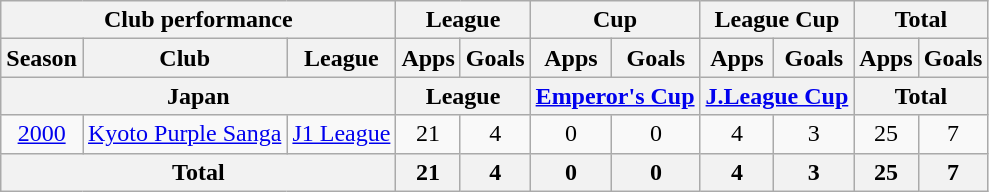<table class="wikitable" style="text-align:center;">
<tr>
<th colspan=3>Club performance</th>
<th colspan=2>League</th>
<th colspan=2>Cup</th>
<th colspan=2>League Cup</th>
<th colspan=2>Total</th>
</tr>
<tr>
<th>Season</th>
<th>Club</th>
<th>League</th>
<th>Apps</th>
<th>Goals</th>
<th>Apps</th>
<th>Goals</th>
<th>Apps</th>
<th>Goals</th>
<th>Apps</th>
<th>Goals</th>
</tr>
<tr>
<th colspan=3>Japan</th>
<th colspan=2>League</th>
<th colspan=2><a href='#'>Emperor's Cup</a></th>
<th colspan=2><a href='#'>J.League Cup</a></th>
<th colspan=2>Total</th>
</tr>
<tr>
<td><a href='#'>2000</a></td>
<td><a href='#'>Kyoto Purple Sanga</a></td>
<td><a href='#'>J1 League</a></td>
<td>21</td>
<td>4</td>
<td>0</td>
<td>0</td>
<td>4</td>
<td>3</td>
<td>25</td>
<td>7</td>
</tr>
<tr>
<th colspan=3>Total</th>
<th>21</th>
<th>4</th>
<th>0</th>
<th>0</th>
<th>4</th>
<th>3</th>
<th>25</th>
<th>7</th>
</tr>
</table>
